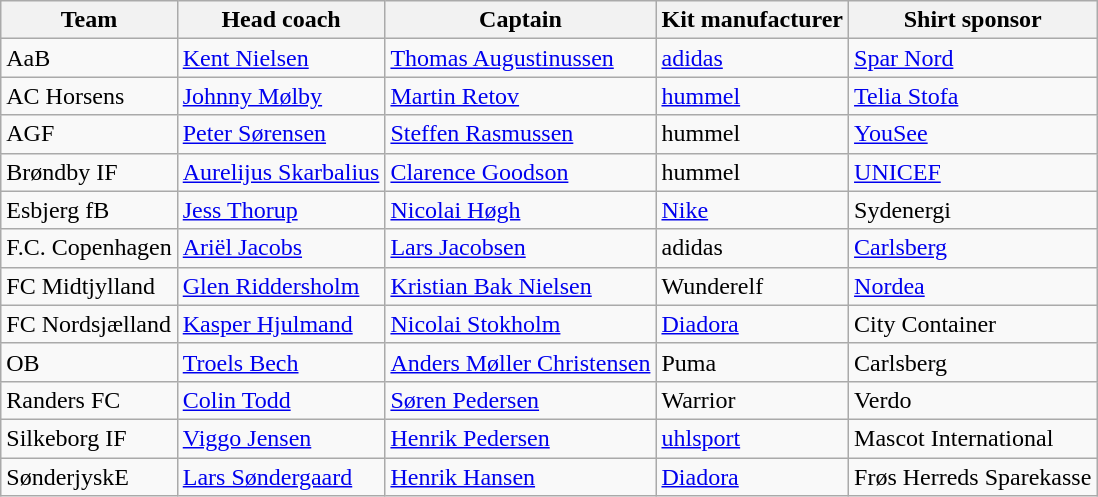<table class="wikitable sortable" style="text-align: left;">
<tr>
<th>Team</th>
<th>Head coach</th>
<th>Captain</th>
<th>Kit manufacturer</th>
<th>Shirt sponsor</th>
</tr>
<tr>
<td>AaB</td>
<td> <a href='#'>Kent Nielsen</a></td>
<td> <a href='#'>Thomas Augustinussen</a></td>
<td><a href='#'>adidas</a></td>
<td><a href='#'>Spar Nord</a></td>
</tr>
<tr>
<td>AC Horsens</td>
<td> <a href='#'>Johnny Mølby</a></td>
<td> <a href='#'>Martin Retov</a></td>
<td><a href='#'>hummel</a></td>
<td><a href='#'>Telia Stofa</a></td>
</tr>
<tr>
<td>AGF</td>
<td> <a href='#'>Peter Sørensen</a></td>
<td> <a href='#'>Steffen Rasmussen</a></td>
<td>hummel</td>
<td><a href='#'>YouSee</a></td>
</tr>
<tr>
<td>Brøndby IF</td>
<td> <a href='#'>Aurelijus Skarbalius</a></td>
<td> <a href='#'>Clarence Goodson</a></td>
<td>hummel</td>
<td><a href='#'>UNICEF</a></td>
</tr>
<tr>
<td>Esbjerg fB</td>
<td> <a href='#'>Jess Thorup</a></td>
<td> <a href='#'>Nicolai Høgh</a></td>
<td><a href='#'>Nike</a></td>
<td>Sydenergi</td>
</tr>
<tr>
<td>F.C. Copenhagen</td>
<td> <a href='#'>Ariël Jacobs</a></td>
<td> <a href='#'>Lars Jacobsen</a></td>
<td>adidas</td>
<td><a href='#'>Carlsberg</a></td>
</tr>
<tr>
<td>FC Midtjylland</td>
<td> <a href='#'>Glen Riddersholm</a></td>
<td> <a href='#'>Kristian Bak Nielsen</a></td>
<td>Wunderelf</td>
<td><a href='#'>Nordea</a></td>
</tr>
<tr>
<td>FC Nordsjælland</td>
<td> <a href='#'>Kasper Hjulmand</a></td>
<td> <a href='#'>Nicolai Stokholm</a></td>
<td><a href='#'>Diadora</a></td>
<td>City Container</td>
</tr>
<tr>
<td>OB</td>
<td> <a href='#'>Troels Bech</a></td>
<td> <a href='#'>Anders Møller Christensen</a></td>
<td>Puma</td>
<td>Carlsberg</td>
</tr>
<tr>
<td>Randers FC</td>
<td> <a href='#'>Colin Todd</a></td>
<td> <a href='#'>Søren Pedersen</a></td>
<td>Warrior</td>
<td>Verdo</td>
</tr>
<tr>
<td>Silkeborg IF</td>
<td> <a href='#'>Viggo Jensen</a></td>
<td> <a href='#'>Henrik Pedersen</a></td>
<td><a href='#'>uhlsport</a></td>
<td>Mascot International</td>
</tr>
<tr>
<td>SønderjyskE</td>
<td> <a href='#'>Lars Søndergaard</a></td>
<td> <a href='#'>Henrik Hansen</a></td>
<td><a href='#'>Diadora</a></td>
<td>Frøs Herreds Sparekasse</td>
</tr>
</table>
